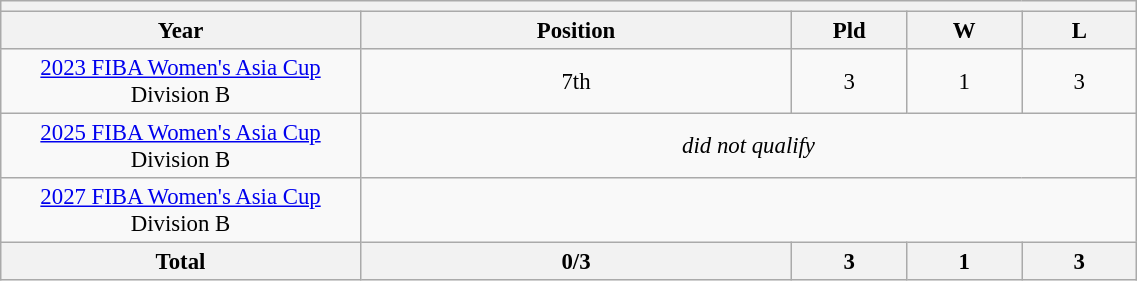<table class="wikitable collapsible autocollapse"  style="text-align:center; font-size:95%; width:60%;">
<tr>
<th colspan=9></th>
</tr>
<tr>
<th width=25%>Year</th>
<th width=30%>Position</th>
<th width=8%>Pld</th>
<th width=8%>W</th>
<th width=8%>L</th>
</tr>
<tr>
<td> <a href='#'>2023 FIBA Women's Asia Cup</a> Division B</td>
<td>7th</td>
<td>3</td>
<td>1</td>
<td>3</td>
</tr>
<tr>
<td> <a href='#'>2025 FIBA Women's Asia Cup</a> Division B</td>
<td colspan=5><em>did not qualify</em></td>
</tr>
<tr>
<td> <a href='#'>2027 FIBA Women's Asia Cup</a>  Division B</td>
</tr>
<tr>
<th>Total</th>
<th>0/3</th>
<th>3</th>
<th>1</th>
<th>3</th>
</tr>
</table>
